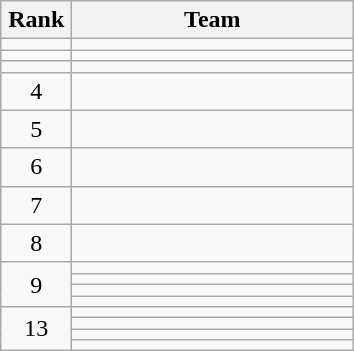<table class="wikitable" style="text-align: center;">
<tr>
<th width=40>Rank</th>
<th width=180>Team</th>
</tr>
<tr align=center>
<td></td>
<td style="text-align:left;"></td>
</tr>
<tr align=center>
<td></td>
<td style="text-align:left;"></td>
</tr>
<tr align=center>
<td></td>
<td style="text-align:left;"></td>
</tr>
<tr align=center>
<td>4</td>
<td style="text-align:left;"></td>
</tr>
<tr align=center>
<td>5</td>
<td style="text-align:left;"></td>
</tr>
<tr align=center>
<td>6</td>
<td style="text-align:left;"></td>
</tr>
<tr align=center>
<td>7</td>
<td style="text-align:left;"></td>
</tr>
<tr align=center>
<td>8</td>
<td style="text-align:left;"></td>
</tr>
<tr align=center>
<td rowspan=4>9</td>
<td style="text-align:left;"></td>
</tr>
<tr align=center>
<td style="text-align:left;"></td>
</tr>
<tr align=center>
<td style="text-align:left;"></td>
</tr>
<tr align=center>
<td style="text-align:left;"></td>
</tr>
<tr align=center>
<td rowspan=4>13</td>
<td style="text-align:left;"></td>
</tr>
<tr align=center>
<td style="text-align:left;"></td>
</tr>
<tr align=center>
<td style="text-align:left;"></td>
</tr>
<tr align=center>
<td style="text-align:left;"></td>
</tr>
</table>
